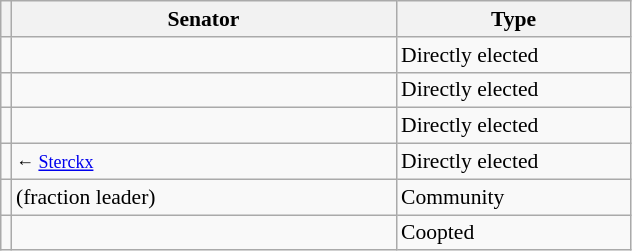<table class="sortable wikitable" style="text-align:left; font-size:90%">
<tr>
<th></th>
<th width="250">Senator</th>
<th width="150">Type</th>
</tr>
<tr>
<td></td>
<td align=left></td>
<td>Directly elected</td>
</tr>
<tr>
<td></td>
<td align=left></td>
<td>Directly elected</td>
</tr>
<tr>
<td></td>
<td align=left></td>
<td>Directly elected</td>
</tr>
<tr>
<td></td>
<td align=left> <small>← <a href='#'>Sterckx</a></small></td>
<td>Directly elected</td>
</tr>
<tr>
<td></td>
<td align=left> (fraction leader)</td>
<td>Community</td>
</tr>
<tr>
<td></td>
<td align=left></td>
<td>Coopted</td>
</tr>
</table>
